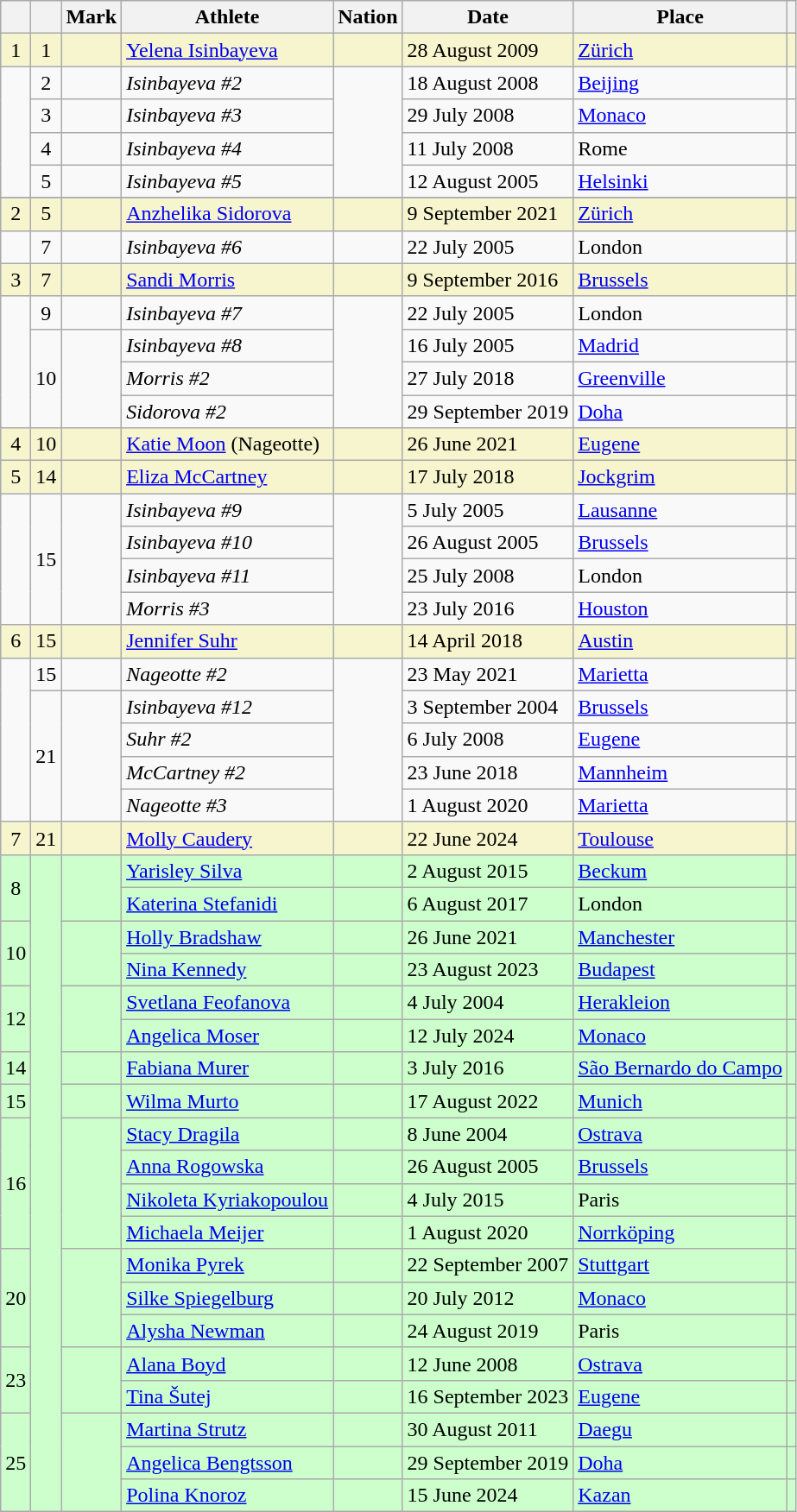<table class="wikitable sortable">
<tr>
<th></th>
<th></th>
<th>Mark</th>
<th>Athlete</th>
<th>Nation</th>
<th>Date</th>
<th>Place</th>
<th class="unsortable"></th>
</tr>
<tr bgcolor="#f6F5CE">
<td align=center>1</td>
<td align=center>1</td>
<td></td>
<td><a href='#'>Yelena Isinbayeva</a></td>
<td></td>
<td>28 August 2009</td>
<td><a href='#'>Zürich</a></td>
<td></td>
</tr>
<tr>
<td rowspan=4></td>
<td align=center>2</td>
<td></td>
<td><em>Isinbayeva #2</em></td>
<td rowspan=4></td>
<td>18 August 2008</td>
<td><a href='#'>Beijing</a></td>
<td></td>
</tr>
<tr>
<td align=center>3</td>
<td></td>
<td><em>Isinbayeva #3</em></td>
<td>29 July 2008</td>
<td><a href='#'>Monaco</a></td>
<td></td>
</tr>
<tr>
<td align=center>4</td>
<td></td>
<td><em>Isinbayeva #4</em></td>
<td>11 July 2008</td>
<td>Rome</td>
<td></td>
</tr>
<tr>
<td align=center>5</td>
<td></td>
<td><em>Isinbayeva #5</em></td>
<td>12 August 2005</td>
<td><a href='#'>Helsinki</a></td>
<td></td>
</tr>
<tr>
</tr>
<tr bgcolor="#f6F5CE">
<td align=center>2</td>
<td align=center>5</td>
<td></td>
<td><a href='#'>Anzhelika Sidorova</a></td>
<td></td>
<td>9 September 2021</td>
<td><a href='#'>Zürich</a></td>
<td></td>
</tr>
<tr>
<td></td>
<td align=center>7</td>
<td></td>
<td><em>Isinbayeva #6</em></td>
<td></td>
<td>22 July 2005</td>
<td>London</td>
<td></td>
</tr>
<tr bgcolor="#f6F5CE">
<td align=center>3</td>
<td align=center>7</td>
<td></td>
<td><a href='#'>Sandi Morris</a></td>
<td></td>
<td>9 September 2016</td>
<td><a href='#'>Brussels</a></td>
<td></td>
</tr>
<tr>
<td rowspan=4></td>
<td align=center>9</td>
<td></td>
<td><em>Isinbayeva #7</em></td>
<td rowspan=4></td>
<td>22 July 2005</td>
<td>London</td>
<td></td>
</tr>
<tr>
<td rowspan=3 align=center>10</td>
<td rowspan=3></td>
<td><em>Isinbayeva #8</em></td>
<td>16 July 2005</td>
<td><a href='#'>Madrid</a></td>
<td></td>
</tr>
<tr>
<td><em>Morris #2</em></td>
<td>27 July 2018</td>
<td><a href='#'>Greenville</a></td>
<td></td>
</tr>
<tr>
<td><em>Sidorova #2</em></td>
<td>29 September 2019</td>
<td><a href='#'>Doha</a></td>
<td></td>
</tr>
<tr bgcolor="#f6F5CE">
<td align=center>4</td>
<td align=center>10</td>
<td></td>
<td><a href='#'>Katie Moon</a> (Nageotte)</td>
<td></td>
<td>26 June 2021</td>
<td><a href='#'>Eugene</a></td>
<td></td>
</tr>
<tr bgcolor="#f6F5CE">
<td align=center>5</td>
<td align=center>14</td>
<td></td>
<td><a href='#'>Eliza McCartney</a></td>
<td></td>
<td>17 July 2018</td>
<td><a href='#'>Jockgrim</a></td>
<td></td>
</tr>
<tr>
<td rowspan=4></td>
<td rowspan=4 align=center>15</td>
<td rowspan=4></td>
<td><em>Isinbayeva #9</em></td>
<td rowspan=4></td>
<td>5 July 2005</td>
<td><a href='#'>Lausanne</a></td>
<td></td>
</tr>
<tr>
<td><em>Isinbayeva #10</em></td>
<td>26 August 2005</td>
<td><a href='#'>Brussels</a></td>
<td></td>
</tr>
<tr>
<td><em>Isinbayeva #11</em></td>
<td>25 July 2008</td>
<td>London</td>
<td></td>
</tr>
<tr>
<td><em>Morris #3</em></td>
<td>23 July 2016</td>
<td><a href='#'>Houston</a></td>
<td></td>
</tr>
<tr bgcolor="#f6F5CE">
<td align=center>6</td>
<td align=center>15</td>
<td></td>
<td><a href='#'>Jennifer Suhr</a></td>
<td></td>
<td>14 April 2018</td>
<td><a href='#'>Austin</a></td>
<td></td>
</tr>
<tr>
<td rowspan="5"></td>
<td align=center>15</td>
<td></td>
<td><em>Nageotte #2</em></td>
<td rowspan="5"></td>
<td>23 May 2021</td>
<td><a href='#'>Marietta</a></td>
<td></td>
</tr>
<tr>
<td rowspan="4" align="center">21</td>
<td rowspan="4"></td>
<td><em>Isinbayeva #12</em></td>
<td>3 September 2004</td>
<td><a href='#'>Brussels</a></td>
<td></td>
</tr>
<tr>
<td><em>Suhr #2</em></td>
<td>6 July 2008</td>
<td><a href='#'>Eugene</a></td>
<td></td>
</tr>
<tr>
<td><em>McCartney #2</em></td>
<td>23 June 2018</td>
<td><a href='#'>Mannheim</a></td>
<td></td>
</tr>
<tr>
<td><em>Nageotte #3</em></td>
<td>1 August 2020</td>
<td><a href='#'>Marietta</a></td>
<td></td>
</tr>
<tr bgcolor="#f6F5CE">
<td align=center>7</td>
<td align=center>21</td>
<td></td>
<td><a href='#'>Molly Caudery</a></td>
<td></td>
<td>22 June 2024</td>
<td><a href='#'>Toulouse</a></td>
<td></td>
</tr>
<tr bgcolor=#CCFFCC>
<td rowspan=2 align=center>8</td>
<td rowspan="20"></td>
<td rowspan=2></td>
<td><a href='#'>Yarisley Silva</a></td>
<td></td>
<td>2 August 2015</td>
<td><a href='#'>Beckum</a></td>
<td></td>
</tr>
<tr bgcolor=#CCFFCC>
<td><a href='#'>Katerina Stefanidi</a></td>
<td></td>
<td>6 August 2017</td>
<td>London</td>
<td></td>
</tr>
<tr bgcolor=#CCFFCC>
<td rowspan="2" align="center">10</td>
<td rowspan="2"></td>
<td><a href='#'>Holly Bradshaw</a></td>
<td></td>
<td>26 June 2021</td>
<td><a href='#'>Manchester</a></td>
<td></td>
</tr>
<tr bgcolor="#CCFFCC">
<td><a href='#'>Nina Kennedy</a></td>
<td></td>
<td>23 August 2023</td>
<td><a href='#'>Budapest</a></td>
<td></td>
</tr>
<tr bgcolor="#CCFFCC">
<td rowspan="2" align="center">12</td>
<td rowspan="2"></td>
<td><a href='#'>Svetlana Feofanova</a></td>
<td></td>
<td>4 July 2004</td>
<td><a href='#'>Herakleion</a></td>
<td></td>
</tr>
<tr bgcolor="#CCFFCC">
<td><a href='#'>Angelica Moser</a></td>
<td></td>
<td>12 July 2024</td>
<td><a href='#'>Monaco</a></td>
<td></td>
</tr>
<tr bgcolor="#CCFFCC">
<td align="center">14</td>
<td></td>
<td><a href='#'>Fabiana Murer</a></td>
<td></td>
<td>3 July 2016</td>
<td><a href='#'>São Bernardo do Campo</a></td>
<td></td>
</tr>
<tr bgcolor="#CCFFCC">
<td align="center">15</td>
<td></td>
<td><a href='#'>Wilma Murto</a></td>
<td></td>
<td>17 August 2022</td>
<td><a href='#'>Munich</a></td>
<td></td>
</tr>
<tr bgcolor="#CCFFCC">
<td rowspan="4" align="center">16</td>
<td rowspan="4"></td>
<td><a href='#'>Stacy Dragila</a></td>
<td></td>
<td>8 June 2004</td>
<td><a href='#'>Ostrava</a></td>
<td></td>
</tr>
<tr bgcolor=#CCFFCC>
<td><a href='#'>Anna Rogowska</a></td>
<td></td>
<td>26 August 2005</td>
<td><a href='#'>Brussels</a></td>
<td></td>
</tr>
<tr bgcolor=#CCFFCC>
<td><a href='#'>Nikoleta Kyriakopoulou</a></td>
<td></td>
<td>4 July 2015</td>
<td>Paris</td>
<td></td>
</tr>
<tr bgcolor=#CCFFCC>
<td><a href='#'>Michaela Meijer</a></td>
<td></td>
<td>1 August 2020</td>
<td><a href='#'>Norrköping</a></td>
<td></td>
</tr>
<tr bgcolor=#CCFFCC>
<td rowspan="3" align="center">20</td>
<td rowspan="3"></td>
<td><a href='#'>Monika Pyrek</a></td>
<td></td>
<td>22 September 2007</td>
<td><a href='#'>Stuttgart</a></td>
<td></td>
</tr>
<tr bgcolor=#CCFFCC>
<td><a href='#'>Silke Spiegelburg</a></td>
<td></td>
<td>20 July 2012</td>
<td><a href='#'>Monaco</a></td>
<td></td>
</tr>
<tr bgcolor=#CCFFCC>
<td><a href='#'>Alysha Newman</a></td>
<td></td>
<td>24 August 2019</td>
<td>Paris</td>
<td></td>
</tr>
<tr bgcolor=#CCFFCC>
<td rowspan=2 align=center>23</td>
<td rowspan="2"></td>
<td><a href='#'>Alana Boyd</a></td>
<td></td>
<td>12 June 2008</td>
<td><a href='#'>Ostrava</a></td>
<td></td>
</tr>
<tr bgcolor=#CCFFCC>
<td><a href='#'>Tina Šutej</a></td>
<td></td>
<td>16 September 2023</td>
<td><a href='#'>Eugene</a></td>
<td></td>
</tr>
<tr bgcolor=#CCFFCC>
<td rowspan=3 align=center>25</td>
<td rowspan="3"></td>
<td><a href='#'>Martina Strutz</a></td>
<td></td>
<td>30 August 2011</td>
<td><a href='#'>Daegu</a></td>
<td></td>
</tr>
<tr bgcolor=#CCFFCC>
<td><a href='#'>Angelica Bengtsson</a></td>
<td></td>
<td>29 September 2019</td>
<td><a href='#'>Doha</a></td>
<td></td>
</tr>
<tr bgcolor=#CCFFCC>
<td><a href='#'>Polina Knoroz</a></td>
<td></td>
<td>15 June 2024</td>
<td><a href='#'>Kazan</a></td>
<td></td>
</tr>
</table>
